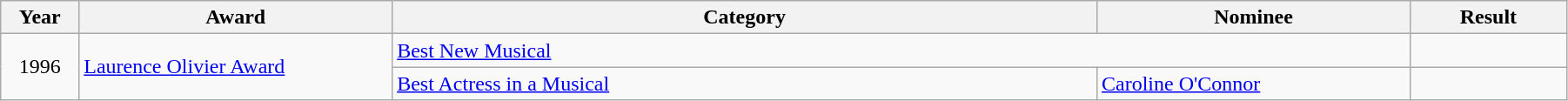<table class="wikitable" width="95%">
<tr>
<th width="5%">Year</th>
<th width="20%">Award</th>
<th width="45%">Category</th>
<th width="20%">Nominee</th>
<th width="10%">Result</th>
</tr>
<tr>
<td rowspan="2" align="center">1996</td>
<td rowspan="2"><a href='#'>Laurence Olivier Award</a></td>
<td colspan="2"><a href='#'>Best New Musical</a></td>
<td></td>
</tr>
<tr>
<td><a href='#'>Best Actress in a Musical</a></td>
<td><a href='#'>Caroline O'Connor</a></td>
<td></td>
</tr>
</table>
